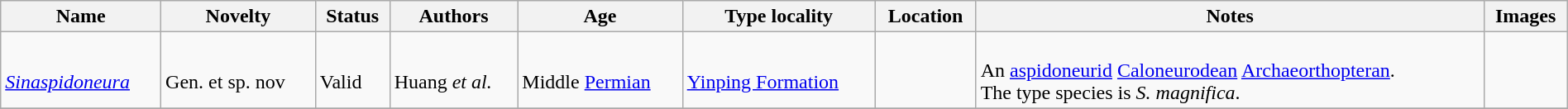<table class="wikitable sortable" align="center" width="100%">
<tr>
<th>Name</th>
<th>Novelty</th>
<th>Status</th>
<th>Authors</th>
<th>Age</th>
<th>Type locality</th>
<th>Location</th>
<th>Notes</th>
<th>Images</th>
</tr>
<tr>
<td><br><em><a href='#'>Sinaspidoneura</a></em></td>
<td><br>Gen. et sp. nov</td>
<td><br>Valid</td>
<td><br>Huang <em>et al.</em></td>
<td><br>Middle <a href='#'>Permian</a></td>
<td><br><a href='#'>Yinping Formation</a></td>
<td><br></td>
<td><br>An <a href='#'>aspidoneurid</a> <a href='#'>Caloneurodean</a> <a href='#'>Archaeorthopteran</a>.<br> The type species is <em>S. magnifica</em>.</td>
<td></td>
</tr>
<tr>
</tr>
</table>
